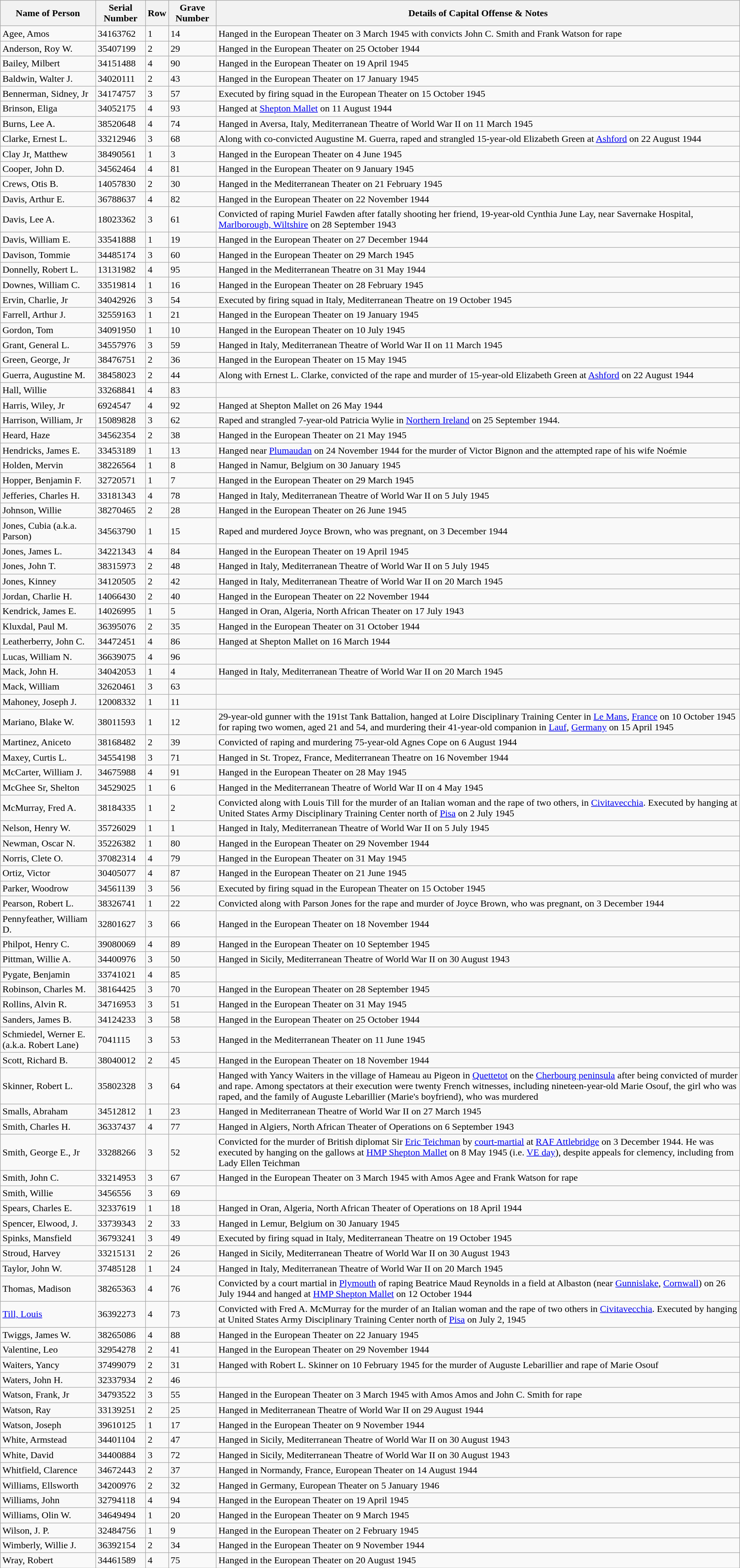<table class="wikitable sortable">
<tr>
<th>Name of Person</th>
<th>Serial Number</th>
<th>Row</th>
<th>Grave Number</th>
<th>Details of Capital Offense & Notes</th>
</tr>
<tr>
<td>Agee, Amos</td>
<td>34163762</td>
<td>1</td>
<td>14</td>
<td>Hanged in the European Theater on 3 March 1945 with convicts John C. Smith and Frank Watson for rape</td>
</tr>
<tr>
<td>Anderson, Roy W.</td>
<td>35407199</td>
<td>2</td>
<td>29</td>
<td>Hanged in the European Theater on 25 October 1944</td>
</tr>
<tr>
<td>Bailey, Milbert</td>
<td>34151488</td>
<td>4</td>
<td>90</td>
<td>Hanged in the European Theater on 19 April 1945</td>
</tr>
<tr>
<td>Baldwin, Walter J.</td>
<td>34020111</td>
<td>2</td>
<td>43</td>
<td>Hanged in the European Theater on 17 January 1945</td>
</tr>
<tr>
<td>Bennerman, Sidney, Jr</td>
<td>34174757</td>
<td>3</td>
<td>57</td>
<td>Executed by firing squad in the European Theater on 15 October 1945</td>
</tr>
<tr>
<td>Brinson, Eliga</td>
<td>34052175</td>
<td>4</td>
<td>93</td>
<td>Hanged at <a href='#'>Shepton Mallet</a> on 11 August 1944</td>
</tr>
<tr>
<td>Burns, Lee A.</td>
<td>38520648</td>
<td>4</td>
<td>74</td>
<td>Hanged in Aversa, Italy, Mediterranean Theatre of World War II on 11 March 1945</td>
</tr>
<tr>
<td>Clarke, Ernest L.</td>
<td>33212946</td>
<td>3</td>
<td>68</td>
<td>Along with co-convicted Augustine M. Guerra, raped and strangled 15-year-old Elizabeth Green at <a href='#'>Ashford</a> on 22 August 1944</td>
</tr>
<tr>
<td>Clay Jr, Matthew</td>
<td>38490561</td>
<td>1</td>
<td>3</td>
<td>Hanged in the European Theater on 4 June 1945</td>
</tr>
<tr>
<td>Cooper, John D.</td>
<td>34562464</td>
<td>4</td>
<td>81</td>
<td>Hanged in the European Theater on 9 January 1945</td>
</tr>
<tr>
<td>Crews, Otis B.</td>
<td>14057830</td>
<td>2</td>
<td>30</td>
<td>Hanged in the Mediterranean Theater on 21 February 1945</td>
</tr>
<tr>
<td>Davis, Arthur E.</td>
<td>36788637</td>
<td>4</td>
<td>82</td>
<td>Hanged in the European Theater on 22 November 1944</td>
</tr>
<tr>
<td>Davis, Lee A.</td>
<td>18023362</td>
<td>3</td>
<td>61</td>
<td>Convicted of raping Muriel Fawden after fatally shooting her friend, 19-year-old Cynthia June Lay, near Savernake Hospital, <a href='#'>Marlborough, Wiltshire</a> on 28 September 1943</td>
</tr>
<tr>
<td>Davis, William E.</td>
<td>33541888</td>
<td>1</td>
<td>19</td>
<td>Hanged in the European Theater on 27 December 1944</td>
</tr>
<tr>
<td>Davison, Tommie</td>
<td>34485174</td>
<td>3</td>
<td>60</td>
<td>Hanged in the European Theater on 29 March 1945</td>
</tr>
<tr>
<td>Donnelly, Robert L.</td>
<td>13131982</td>
<td>4</td>
<td>95</td>
<td>Hanged in the Mediterranean Theatre on 31 May 1944</td>
</tr>
<tr>
<td>Downes, William C.</td>
<td>33519814</td>
<td>1</td>
<td>16</td>
<td>Hanged in the European Theater on 28 February 1945</td>
</tr>
<tr>
<td>Ervin, Charlie, Jr</td>
<td>34042926</td>
<td>3</td>
<td>54</td>
<td>Executed by firing squad in Italy, Mediterranean Theatre on 19 October 1945</td>
</tr>
<tr>
<td>Farrell, Arthur J.</td>
<td>32559163</td>
<td>1</td>
<td>21</td>
<td>Hanged in the European Theater on 19 January 1945</td>
</tr>
<tr>
<td>Gordon, Tom</td>
<td>34091950</td>
<td>1</td>
<td>10</td>
<td>Hanged in the European Theater on 10 July 1945</td>
</tr>
<tr>
<td>Grant, General L.</td>
<td>34557976</td>
<td>3</td>
<td>59</td>
<td>Hanged in Italy, Mediterranean Theatre of World War II on 11 March 1945</td>
</tr>
<tr>
<td>Green, George, Jr</td>
<td>38476751</td>
<td>2</td>
<td>36</td>
<td>Hanged in the European Theater on 15 May 1945</td>
</tr>
<tr>
<td>Guerra, Augustine M.</td>
<td>38458023</td>
<td>2</td>
<td>44</td>
<td>Along with Ernest L. Clarke, convicted of the rape and murder of 15-year-old Elizabeth Green at <a href='#'>Ashford</a> on 22 August 1944</td>
</tr>
<tr>
<td>Hall, Willie</td>
<td>33268841</td>
<td>4</td>
<td>83</td>
<td></td>
</tr>
<tr>
<td>Harris, Wiley, Jr</td>
<td>6924547</td>
<td>4</td>
<td>92</td>
<td>Hanged at Shepton Mallet on 26 May 1944</td>
</tr>
<tr>
<td>Harrison, William, Jr</td>
<td>15089828</td>
<td>3</td>
<td>62</td>
<td>Raped and strangled 7-year-old Patricia Wylie in <a href='#'>Northern Ireland</a> on 25 September 1944.</td>
</tr>
<tr>
<td>Heard, Haze</td>
<td>34562354</td>
<td>2</td>
<td>38</td>
<td>Hanged in the European Theater on 21 May 1945</td>
</tr>
<tr>
<td>Hendricks, James E.</td>
<td>33453189</td>
<td>1</td>
<td>13</td>
<td>Hanged near <a href='#'>Plumaudan</a> on 24 November 1944 for the murder of Victor Bignon and the attempted rape of his wife Noémie</td>
</tr>
<tr>
<td>Holden, Mervin</td>
<td>38226564</td>
<td>1</td>
<td>8</td>
<td>Hanged in Namur, Belgium on 30 January 1945</td>
</tr>
<tr>
<td>Hopper, Benjamin F.</td>
<td>32720571</td>
<td>1</td>
<td>7</td>
<td>Hanged in the European Theater on 29 March 1945</td>
</tr>
<tr>
<td>Jefferies, Charles H.</td>
<td>33181343</td>
<td>4</td>
<td>78</td>
<td>Hanged in Italy, Mediterranean Theatre of World War II on 5 July 1945</td>
</tr>
<tr>
<td>Johnson, Willie</td>
<td>38270465</td>
<td>2</td>
<td>28</td>
<td>Hanged in the European Theater on 26 June 1945</td>
</tr>
<tr>
<td>Jones, Cubia (a.k.a. Parson)</td>
<td>34563790</td>
<td>1</td>
<td>15</td>
<td>Raped and murdered Joyce Brown, who was pregnant, on 3 December 1944</td>
</tr>
<tr>
<td>Jones, James L.</td>
<td>34221343</td>
<td>4</td>
<td>84</td>
<td>Hanged in the European Theater on 19 April 1945</td>
</tr>
<tr>
<td>Jones, John T.</td>
<td>38315973</td>
<td>2</td>
<td>48</td>
<td>Hanged in Italy, Mediterranean Theatre of World War II on 5 July 1945</td>
</tr>
<tr>
<td>Jones, Kinney</td>
<td>34120505</td>
<td>2</td>
<td>42</td>
<td>Hanged in Italy, Mediterranean Theatre of World War II on 20 March 1945</td>
</tr>
<tr>
<td>Jordan, Charlie H.</td>
<td>14066430</td>
<td>2</td>
<td>40</td>
<td>Hanged in the European Theater on 22 November 1944</td>
</tr>
<tr>
<td>Kendrick, James E.</td>
<td>14026995</td>
<td>1</td>
<td>5</td>
<td>Hanged in Oran, Algeria, North African Theater on 17 July 1943</td>
</tr>
<tr>
<td>Kluxdal, Paul M.</td>
<td>36395076</td>
<td>2</td>
<td>35</td>
<td>Hanged in the European Theater on 31 October 1944</td>
</tr>
<tr>
<td>Leatherberry, John C.</td>
<td>34472451</td>
<td>4</td>
<td>86</td>
<td>Hanged at Shepton Mallet on 16 March 1944</td>
</tr>
<tr>
<td>Lucas, William N.</td>
<td>36639075</td>
<td>4</td>
<td>96</td>
<td></td>
</tr>
<tr>
<td>Mack, John H.</td>
<td>34042053</td>
<td>1</td>
<td>4</td>
<td>Hanged in Italy, Mediterranean Theatre of World War II on 20 March 1945</td>
</tr>
<tr>
<td>Mack, William</td>
<td>32620461</td>
<td>3</td>
<td>63</td>
<td></td>
</tr>
<tr>
<td>Mahoney, Joseph J.</td>
<td>12008332</td>
<td>1</td>
<td>11</td>
<td></td>
</tr>
<tr>
<td>Mariano, Blake W.</td>
<td>38011593</td>
<td>1</td>
<td>12</td>
<td>29-year-old gunner with the 191st Tank Battalion, hanged at Loire Disciplinary Training Center in <a href='#'>Le Mans</a>, <a href='#'>France</a> on 10 October 1945 for raping two women, aged 21 and 54, and murdering their 41-year-old companion in <a href='#'>Lauf</a>, <a href='#'>Germany</a> on 15 April 1945</td>
</tr>
<tr>
<td>Martinez, Aniceto</td>
<td>38168482</td>
<td>2</td>
<td>39</td>
<td>Convicted of raping and murdering 75-year-old Agnes Cope on 6 August 1944</td>
</tr>
<tr>
<td>Maxey, Curtis L.</td>
<td>34554198</td>
<td>3</td>
<td>71</td>
<td>Hanged in St. Tropez, France, Mediterranean Theatre on 16 November 1944</td>
</tr>
<tr>
<td>McCarter, William J.</td>
<td>34675988</td>
<td>4</td>
<td>91</td>
<td>Hanged in the European Theater on 28 May 1945</td>
</tr>
<tr>
<td>McGhee Sr, Shelton</td>
<td>34529025</td>
<td>1</td>
<td>6</td>
<td>Hanged in the Mediterranean Theatre of World War II on 4 May 1945</td>
</tr>
<tr>
<td>McMurray, Fred A.</td>
<td>38184335</td>
<td>1</td>
<td>2</td>
<td>Convicted along with Louis Till for the murder of an Italian woman and the rape of two others, in <a href='#'>Civitavecchia</a>. Executed by hanging at United States Army Disciplinary Training Center north of <a href='#'>Pisa</a> on 2 July 1945</td>
</tr>
<tr>
<td>Nelson, Henry W.</td>
<td>35726029</td>
<td>1</td>
<td>1</td>
<td>Hanged in Italy, Mediterranean Theatre of World War II on 5 July 1945</td>
</tr>
<tr>
<td>Newman, Oscar N.</td>
<td>35226382</td>
<td>1</td>
<td>80</td>
<td>Hanged in the European Theater on 29 November 1944</td>
</tr>
<tr>
<td>Norris, Clete O.</td>
<td>37082314</td>
<td>4</td>
<td>79</td>
<td>Hanged in the European Theater on 31 May 1945</td>
</tr>
<tr>
<td>Ortiz, Victor</td>
<td>30405077</td>
<td>4</td>
<td>87</td>
<td>Hanged in the European Theater on 21 June 1945</td>
</tr>
<tr>
<td>Parker, Woodrow</td>
<td>34561139</td>
<td>3</td>
<td>56</td>
<td>Executed by firing squad in the European Theater on 15 October 1945</td>
</tr>
<tr>
<td>Pearson, Robert L.</td>
<td>38326741</td>
<td>1</td>
<td>22</td>
<td>Convicted along with Parson Jones for the rape and murder of Joyce Brown, who was pregnant, on 3 December 1944</td>
</tr>
<tr>
<td>Pennyfeather, William D.</td>
<td>32801627</td>
<td>3</td>
<td>66</td>
<td>Hanged in the European Theater on 18 November 1944</td>
</tr>
<tr>
<td>Philpot, Henry C.</td>
<td>39080069</td>
<td>4</td>
<td>89</td>
<td>Hanged in the European Theater on 10 September 1945</td>
</tr>
<tr>
<td>Pittman, Willie A.</td>
<td>34400976</td>
<td>3</td>
<td>50</td>
<td>Hanged in Sicily, Mediterranean Theatre of World War II on 30 August 1943</td>
</tr>
<tr>
<td>Pygate, Benjamin</td>
<td>33741021</td>
<td>4</td>
<td>85</td>
<td></td>
</tr>
<tr>
<td>Robinson, Charles M.</td>
<td>38164425</td>
<td>3</td>
<td>70</td>
<td>Hanged in the European Theater on 28 September 1945</td>
</tr>
<tr>
<td>Rollins, Alvin R.</td>
<td>34716953</td>
<td>3</td>
<td>51</td>
<td>Hanged in the European Theater on 31 May 1945</td>
</tr>
<tr>
<td>Sanders, James B.</td>
<td>34124233</td>
<td>3</td>
<td>58</td>
<td>Hanged in the European Theater on 25 October 1944</td>
</tr>
<tr>
<td>Schmiedel, Werner E. (a.k.a. Robert Lane)</td>
<td>7041115</td>
<td>3</td>
<td>53</td>
<td>Hanged in the Mediterranean Theater on 11 June 1945</td>
</tr>
<tr>
<td>Scott, Richard B.</td>
<td>38040012</td>
<td>2</td>
<td>45</td>
<td>Hanged in the European Theater on 18 November 1944</td>
</tr>
<tr>
<td>Skinner, Robert L.</td>
<td>35802328</td>
<td>3</td>
<td>64</td>
<td>Hanged with Yancy Waiters in the village of Hameau au Pigeon in <a href='#'>Quettetot</a> on the <a href='#'>Cherbourg peninsula</a> after being convicted of murder and rape. Among spectators at their execution were twenty French witnesses, including nineteen-year-old Marie Osouf, the girl who was raped, and the family of Auguste Lebarillier (Marie's boyfriend), who was murdered</td>
</tr>
<tr>
<td>Smalls, Abraham</td>
<td>34512812</td>
<td>1</td>
<td>23</td>
<td>Hanged in Mediterranean Theatre of World War II on 27 March 1945</td>
</tr>
<tr>
<td>Smith, Charles H.</td>
<td>36337437</td>
<td>4</td>
<td>77</td>
<td>Hanged in Algiers, North African Theater of Operations on 6 September 1943</td>
</tr>
<tr>
<td>Smith, George E., Jr</td>
<td>33288266</td>
<td>3</td>
<td>52</td>
<td>Convicted for the murder of British diplomat Sir <a href='#'>Eric Teichman</a> by <a href='#'>court-martial</a> at <a href='#'>RAF Attlebridge</a> on 3 December 1944.  He was executed by hanging on the gallows at <a href='#'>HMP Shepton Mallet</a> on 8 May 1945 (i.e. <a href='#'>VE day</a>), despite appeals for clemency, including from Lady Ellen Teichman</td>
</tr>
<tr>
<td>Smith, John C.</td>
<td>33214953</td>
<td>3</td>
<td>67</td>
<td>Hanged in the European Theater on 3 March 1945 with Amos Agee and Frank Watson for rape</td>
</tr>
<tr>
<td>Smith, Willie</td>
<td>3456556</td>
<td>3</td>
<td>69</td>
<td></td>
</tr>
<tr>
<td>Spears, Charles E.</td>
<td>32337619</td>
<td>1</td>
<td>18</td>
<td>Hanged in Oran, Algeria, North African Theater of Operations on 18 April 1944</td>
</tr>
<tr>
<td>Spencer, Elwood, J.</td>
<td>33739343</td>
<td>2</td>
<td>33</td>
<td>Hanged in Lemur, Belgium on 30 January 1945</td>
</tr>
<tr>
<td>Spinks, Mansfield</td>
<td>36793241</td>
<td>3</td>
<td>49</td>
<td>Executed by firing squad in Italy, Mediterranean Theatre on 19 October 1945</td>
</tr>
<tr>
<td>Stroud, Harvey</td>
<td>33215131</td>
<td>2</td>
<td>26</td>
<td>Hanged in Sicily, Mediterranean Theatre of World War II on 30 August 1943</td>
</tr>
<tr>
<td>Taylor, John W.</td>
<td>37485128</td>
<td>1</td>
<td>24</td>
<td>Hanged in Italy, Mediterranean Theatre of World War II on 20 March 1945</td>
</tr>
<tr>
<td>Thomas, Madison</td>
<td>38265363</td>
<td>4</td>
<td>76</td>
<td>Convicted by a court martial in <a href='#'>Plymouth</a> of raping Beatrice Maud Reynolds in a field at Albaston (near <a href='#'>Gunnislake</a>, <a href='#'>Cornwall</a>) on 26 July 1944 and hanged at <a href='#'>HMP Shepton Mallet</a> on 12 October 1944</td>
</tr>
<tr>
<td><a href='#'>Till, Louis</a></td>
<td>36392273</td>
<td>4</td>
<td>73</td>
<td>Convicted with Fred A. McMurray for the murder of an Italian woman and the rape of two others in <a href='#'>Civitavecchia</a>. Executed by hanging at United States Army Disciplinary Training Center north of <a href='#'>Pisa</a> on July 2, 1945</td>
</tr>
<tr>
<td>Twiggs, James W.</td>
<td>38265086</td>
<td>4</td>
<td>88</td>
<td>Hanged in the European Theater on 22 January 1945</td>
</tr>
<tr>
<td>Valentine, Leo</td>
<td>32954278</td>
<td>2</td>
<td>41</td>
<td>Hanged in the European Theater on 29 November 1944</td>
</tr>
<tr>
<td>Waiters, Yancy</td>
<td>37499079</td>
<td>2</td>
<td>31</td>
<td>Hanged with Robert L. Skinner on 10 February 1945 for the murder of Auguste Lebarillier and rape of Marie Osouf</td>
</tr>
<tr>
<td>Waters, John H.</td>
<td>32337934</td>
<td>2</td>
<td>46</td>
<td></td>
</tr>
<tr>
<td>Watson, Frank, Jr</td>
<td>34793522</td>
<td>3</td>
<td>55</td>
<td>Hanged in the European Theater on 3 March 1945 with Amos Amos and John C. Smith for rape</td>
</tr>
<tr>
<td>Watson, Ray</td>
<td>33139251</td>
<td>2</td>
<td>25</td>
<td>Hanged in Mediterranean Theatre of World War II on 29 August 1944</td>
</tr>
<tr>
<td>Watson, Joseph</td>
<td>39610125</td>
<td>1</td>
<td>17</td>
<td>Hanged in the European Theater on 9 November 1944</td>
</tr>
<tr>
<td>White, Armstead</td>
<td>34401104</td>
<td>2</td>
<td>47</td>
<td>Hanged in Sicily, Mediterranean Theatre of World War II on 30 August 1943</td>
</tr>
<tr>
<td>White, David</td>
<td>34400884</td>
<td>3</td>
<td>72</td>
<td>Hanged in Sicily, Mediterranean Theatre of World War II on 30 August 1943</td>
</tr>
<tr>
<td>Whitfield, Clarence</td>
<td>34672443</td>
<td>2</td>
<td>37</td>
<td>Hanged in Normandy, France, European Theater on 14 August 1944</td>
</tr>
<tr>
<td>Williams, Ellsworth</td>
<td>34200976</td>
<td>2</td>
<td>32</td>
<td>Hanged in Germany, European Theater on 5 January 1946</td>
</tr>
<tr>
<td>Williams, John</td>
<td>32794118</td>
<td>4</td>
<td>94</td>
<td>Hanged in the European Theater on 19 April 1945</td>
</tr>
<tr>
<td>Williams, Olin W.</td>
<td>34649494</td>
<td>1</td>
<td>20</td>
<td>Hanged in the European Theater on 9 March 1945</td>
</tr>
<tr>
<td>Wilson, J. P.</td>
<td>32484756</td>
<td>1</td>
<td>9</td>
<td>Hanged in the European Theater on 2 February 1945</td>
</tr>
<tr>
<td>Wimberly, Willie J.</td>
<td>36392154</td>
<td>2</td>
<td>34</td>
<td>Hanged in the European Theater on 9 November 1944</td>
</tr>
<tr>
<td>Wray, Robert</td>
<td>34461589</td>
<td>4</td>
<td>75</td>
<td>Hanged in the European Theater on 20 August 1945</td>
</tr>
</table>
